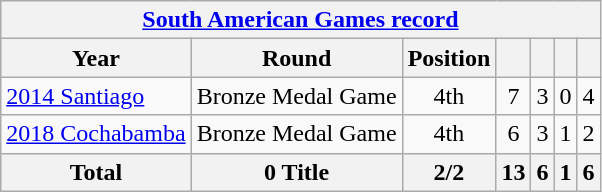<table class="wikitable" style="text-align: center;">
<tr>
<th colspan=10><a href='#'>South American Games record</a></th>
</tr>
<tr>
<th>Year</th>
<th>Round</th>
<th>Position</th>
<th></th>
<th></th>
<th></th>
<th></th>
</tr>
<tr>
<td align=left> <a href='#'>2014 Santiago</a></td>
<td>Bronze Medal Game</td>
<td>4th</td>
<td>7</td>
<td>3</td>
<td>0</td>
<td>4</td>
</tr>
<tr>
<td align=left> <a href='#'>2018 Cochabamba</a></td>
<td>Bronze Medal Game</td>
<td>4th</td>
<td>6</td>
<td>3</td>
<td>1</td>
<td>2</td>
</tr>
<tr>
<th>Total</th>
<th>0 Title</th>
<th>2/2</th>
<th>13</th>
<th>6</th>
<th>1</th>
<th>6</th>
</tr>
</table>
